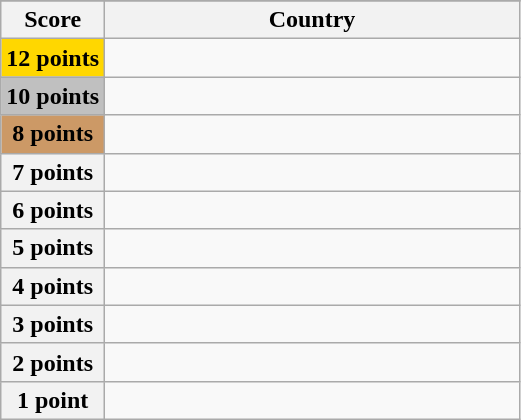<table class="wikitable">
<tr>
</tr>
<tr>
<th scope="col" width="20%">Score</th>
<th scope="col">Country</th>
</tr>
<tr>
<th scope="row" style="background:gold">12 points</th>
<td></td>
</tr>
<tr>
<th scope="row" style="background:silver">10 points</th>
<td></td>
</tr>
<tr>
<th scope="row" style="background:#CC9966">8 points</th>
<td></td>
</tr>
<tr>
<th scope="row">7 points</th>
<td></td>
</tr>
<tr>
<th scope="row">6 points</th>
<td></td>
</tr>
<tr>
<th scope="row">5 points</th>
<td></td>
</tr>
<tr>
<th scope="row">4 points</th>
<td></td>
</tr>
<tr>
<th scope="row">3 points</th>
<td></td>
</tr>
<tr>
<th scope="row">2 points</th>
<td></td>
</tr>
<tr>
<th scope="row">1 point</th>
<td></td>
</tr>
</table>
